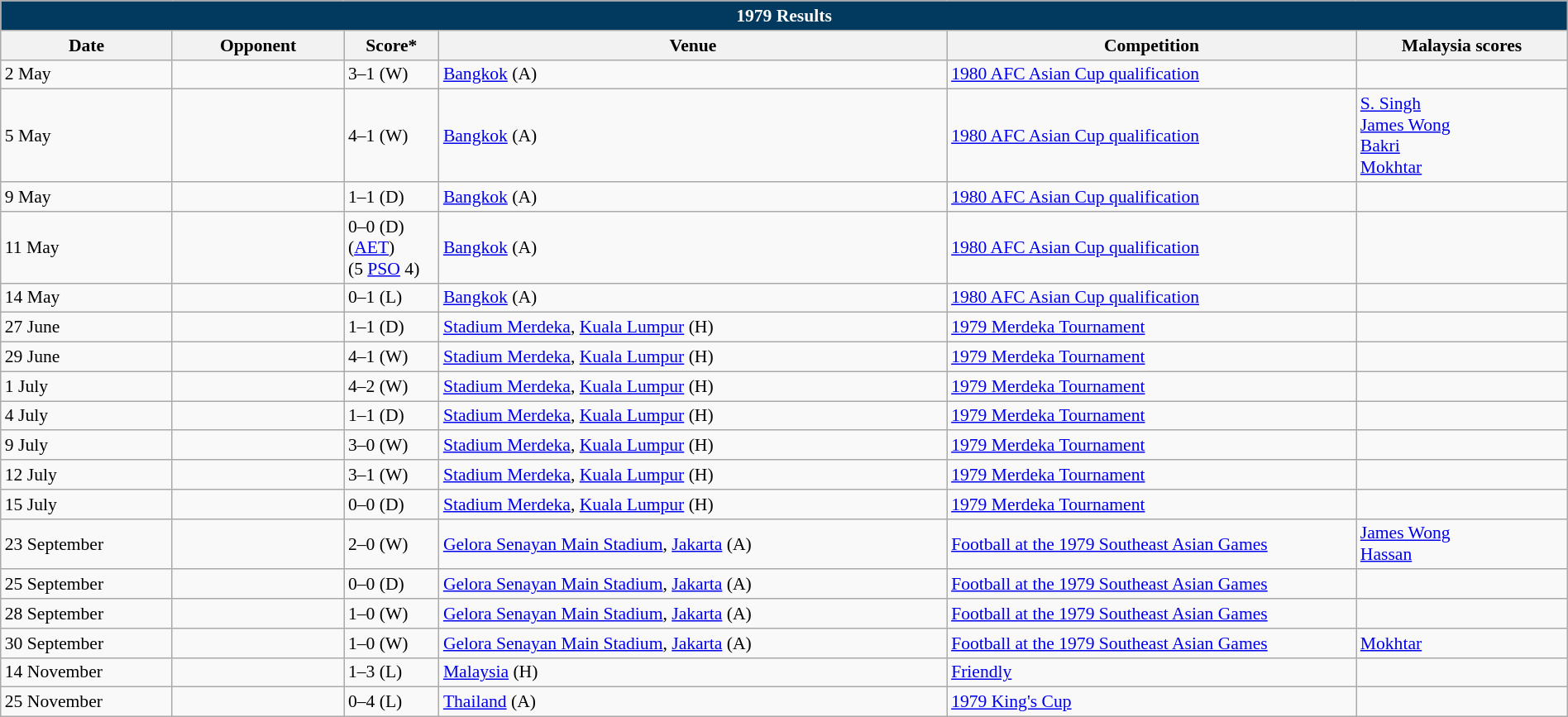<table class="wikitable" width=100% style="text-align:left;font-size:90%;">
<tr>
<th colspan=9 style="background: #013A5E; color: #FFFFFF;">1979 Results</th>
</tr>
<tr>
<th width=80>Date</th>
<th width=80>Opponent</th>
<th width=20>Score*</th>
<th width=250>Venue</th>
<th width=200>Competition</th>
<th width=100>Malaysia scores</th>
</tr>
<tr>
<td>2 May</td>
<td></td>
<td>3–1 (W)</td>
<td><a href='#'>Bangkok</a> (A)</td>
<td><a href='#'>1980 AFC Asian Cup qualification</a></td>
<td></td>
</tr>
<tr>
<td>5 May</td>
<td></td>
<td>4–1 (W)</td>
<td><a href='#'>Bangkok</a> (A)</td>
<td><a href='#'>1980 AFC Asian Cup qualification</a></td>
<td><a href='#'>S. Singh</a> <br><a href='#'>James Wong</a> <br><a href='#'>Bakri</a> <br><a href='#'>Mokhtar</a> </td>
</tr>
<tr>
<td>9 May</td>
<td></td>
<td>1–1 (D)</td>
<td><a href='#'>Bangkok</a> (A)</td>
<td><a href='#'>1980 AFC Asian Cup qualification</a></td>
<td></td>
</tr>
<tr>
<td>11 May</td>
<td></td>
<td>0–0 (D) (<a href='#'>AET</a>)<br>(5 <a href='#'>PSO</a> 4)</td>
<td><a href='#'>Bangkok</a> (A)</td>
<td><a href='#'>1980 AFC Asian Cup qualification</a></td>
<td></td>
</tr>
<tr>
<td>14 May</td>
<td></td>
<td>0–1 (L)</td>
<td><a href='#'>Bangkok</a> (A)</td>
<td><a href='#'>1980 AFC Asian Cup qualification</a></td>
<td></td>
</tr>
<tr>
<td>27 June</td>
<td></td>
<td>1–1 (D)</td>
<td><a href='#'>Stadium Merdeka</a>, <a href='#'>Kuala Lumpur</a> (H)</td>
<td><a href='#'>1979 Merdeka Tournament</a></td>
<td></td>
</tr>
<tr>
<td>29 June</td>
<td></td>
<td>4–1 (W)</td>
<td><a href='#'>Stadium Merdeka</a>, <a href='#'>Kuala Lumpur</a> (H)</td>
<td><a href='#'>1979 Merdeka Tournament</a></td>
<td></td>
</tr>
<tr>
<td>1 July</td>
<td></td>
<td>4–2 (W)</td>
<td><a href='#'>Stadium Merdeka</a>, <a href='#'>Kuala Lumpur</a> (H)</td>
<td><a href='#'>1979 Merdeka Tournament</a></td>
<td></td>
</tr>
<tr>
<td>4 July</td>
<td></td>
<td>1–1 (D)</td>
<td><a href='#'>Stadium Merdeka</a>, <a href='#'>Kuala Lumpur</a> (H)</td>
<td><a href='#'>1979 Merdeka Tournament</a></td>
<td></td>
</tr>
<tr>
<td>9 July</td>
<td></td>
<td>3–0 (W)</td>
<td><a href='#'>Stadium Merdeka</a>, <a href='#'>Kuala Lumpur</a> (H)</td>
<td><a href='#'>1979 Merdeka Tournament</a></td>
<td></td>
</tr>
<tr>
<td>12 July</td>
<td></td>
<td>3–1 (W)</td>
<td><a href='#'>Stadium Merdeka</a>, <a href='#'>Kuala Lumpur</a> (H)</td>
<td><a href='#'>1979 Merdeka Tournament</a></td>
<td></td>
</tr>
<tr>
<td>15 July</td>
<td></td>
<td>0–0 (D)</td>
<td><a href='#'>Stadium Merdeka</a>, <a href='#'>Kuala Lumpur</a> (H)</td>
<td><a href='#'>1979 Merdeka Tournament</a></td>
<td></td>
</tr>
<tr>
<td>23 September</td>
<td></td>
<td>2–0 (W)</td>
<td><a href='#'>Gelora Senayan Main Stadium</a>, <a href='#'>Jakarta</a> (A)</td>
<td><a href='#'>Football at the 1979 Southeast Asian Games</a></td>
<td><a href='#'>James Wong</a> <br><a href='#'>Hassan</a> </td>
</tr>
<tr>
<td>25 September</td>
<td></td>
<td>0–0 (D)</td>
<td><a href='#'>Gelora Senayan Main Stadium</a>, <a href='#'>Jakarta</a> (A)</td>
<td><a href='#'>Football at the 1979 Southeast Asian Games</a></td>
<td></td>
</tr>
<tr>
<td>28 September</td>
<td></td>
<td>1–0 (W)</td>
<td><a href='#'>Gelora Senayan Main Stadium</a>, <a href='#'>Jakarta</a> (A)</td>
<td><a href='#'>Football at the 1979 Southeast Asian Games</a></td>
<td></td>
</tr>
<tr>
<td>30 September</td>
<td></td>
<td>1–0 (W)</td>
<td><a href='#'>Gelora Senayan Main Stadium</a>, <a href='#'>Jakarta</a> (A)</td>
<td><a href='#'>Football at the 1979 Southeast Asian Games</a></td>
<td><a href='#'>Mokhtar</a> </td>
</tr>
<tr>
<td>14 November</td>
<td></td>
<td>1–3 (L)</td>
<td><a href='#'>Malaysia</a> (H)</td>
<td><a href='#'>Friendly</a></td>
<td></td>
</tr>
<tr>
<td>25 November</td>
<td></td>
<td>0–4 (L)</td>
<td><a href='#'>Thailand</a> (A)</td>
<td><a href='#'>1979 King's Cup</a></td>
<td></td>
</tr>
</table>
